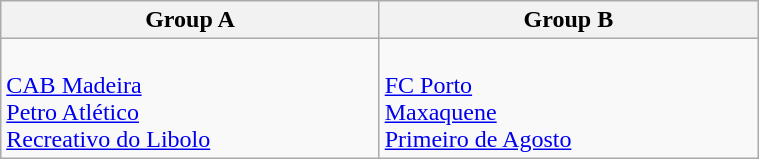<table class="wikitable" width=40%>
<tr>
<th width=25%>Group A</th>
<th width=25%>Group B</th>
</tr>
<tr>
<td><br> <a href='#'>CAB Madeira</a><br>
 <a href='#'>Petro Atlético</a><br>
 <a href='#'>Recreativo do Libolo</a></td>
<td><br> <a href='#'>FC Porto</a><br>
 <a href='#'>Maxaquene</a><br>
 <a href='#'>Primeiro de Agosto</a></td>
</tr>
</table>
